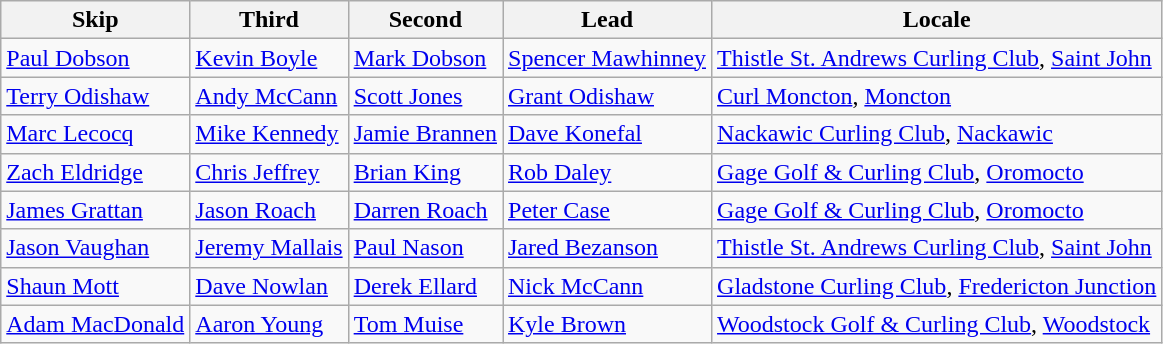<table class=wikitable>
<tr>
<th>Skip</th>
<th>Third</th>
<th>Second</th>
<th>Lead</th>
<th>Locale</th>
</tr>
<tr>
<td><a href='#'>Paul Dobson</a></td>
<td><a href='#'>Kevin Boyle</a></td>
<td><a href='#'>Mark Dobson</a></td>
<td><a href='#'>Spencer Mawhinney</a></td>
<td><a href='#'>Thistle St. Andrews Curling Club</a>, <a href='#'>Saint John</a></td>
</tr>
<tr>
<td><a href='#'>Terry Odishaw</a></td>
<td><a href='#'>Andy McCann</a></td>
<td><a href='#'>Scott Jones</a></td>
<td><a href='#'>Grant Odishaw</a></td>
<td><a href='#'>Curl Moncton</a>, <a href='#'>Moncton</a></td>
</tr>
<tr>
<td><a href='#'>Marc Lecocq</a></td>
<td><a href='#'>Mike Kennedy</a></td>
<td><a href='#'>Jamie Brannen</a></td>
<td><a href='#'>Dave Konefal</a></td>
<td><a href='#'>Nackawic Curling Club</a>, <a href='#'>Nackawic</a></td>
</tr>
<tr>
<td><a href='#'>Zach Eldridge</a></td>
<td><a href='#'>Chris Jeffrey</a></td>
<td><a href='#'>Brian King</a></td>
<td><a href='#'>Rob Daley</a></td>
<td><a href='#'>Gage Golf & Curling Club</a>, <a href='#'>Oromocto</a></td>
</tr>
<tr>
<td><a href='#'>James Grattan</a></td>
<td><a href='#'>Jason Roach</a></td>
<td><a href='#'>Darren Roach</a></td>
<td><a href='#'>Peter Case</a></td>
<td><a href='#'>Gage Golf & Curling Club</a>, <a href='#'>Oromocto</a></td>
</tr>
<tr>
<td><a href='#'>Jason Vaughan</a></td>
<td><a href='#'>Jeremy Mallais</a></td>
<td><a href='#'>Paul Nason</a></td>
<td><a href='#'>Jared Bezanson</a></td>
<td><a href='#'>Thistle St. Andrews Curling Club</a>, <a href='#'>Saint John</a></td>
</tr>
<tr>
<td><a href='#'>Shaun Mott</a></td>
<td><a href='#'>Dave Nowlan</a></td>
<td><a href='#'>Derek Ellard</a></td>
<td><a href='#'>Nick McCann</a></td>
<td><a href='#'>Gladstone Curling Club</a>, <a href='#'>Fredericton Junction</a></td>
</tr>
<tr>
<td><a href='#'>Adam MacDonald</a></td>
<td><a href='#'>Aaron Young</a></td>
<td><a href='#'>Tom Muise</a></td>
<td><a href='#'>Kyle Brown</a></td>
<td><a href='#'>Woodstock Golf & Curling Club</a>, <a href='#'>Woodstock</a></td>
</tr>
</table>
